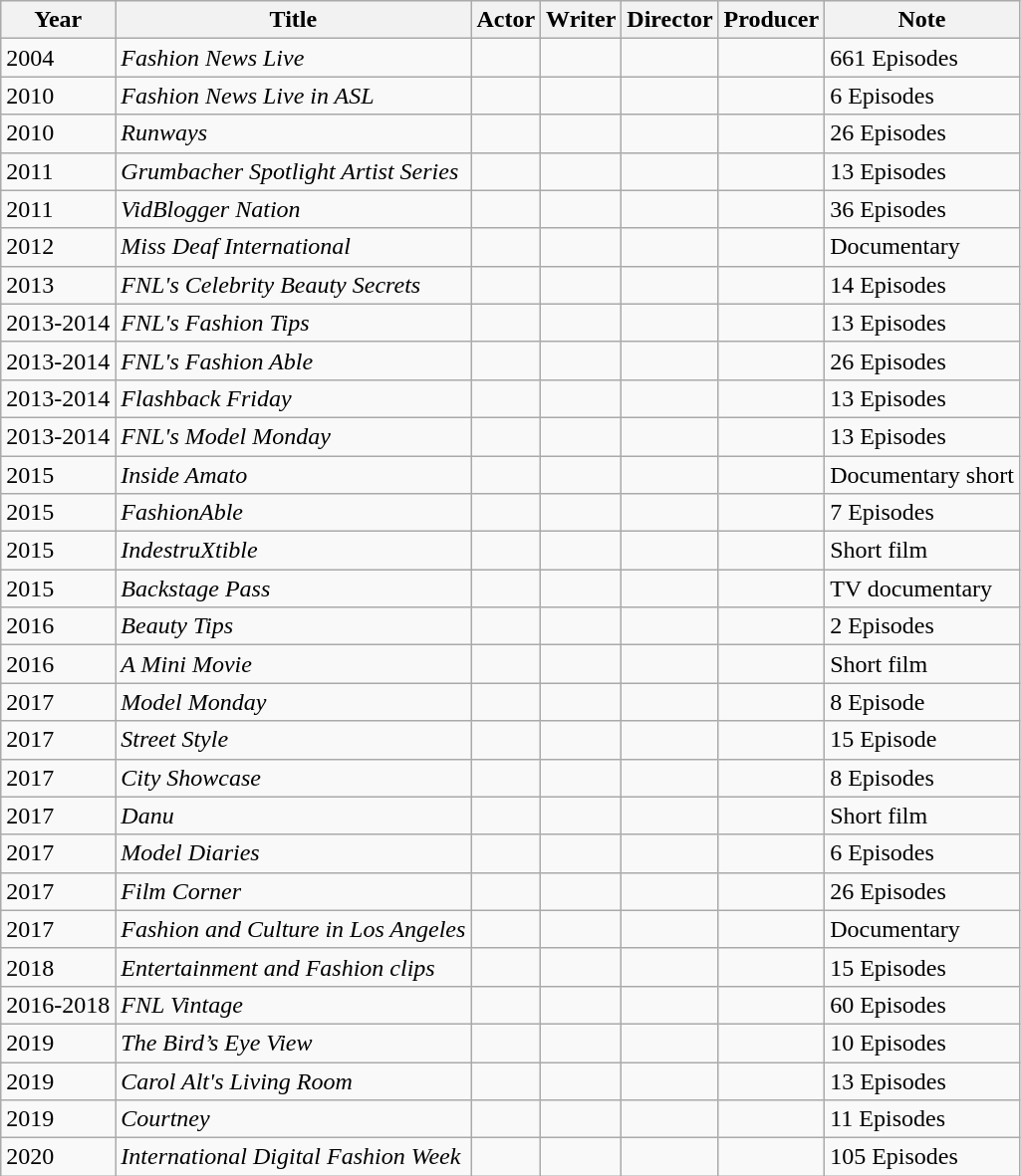<table class="wikitable sortable">
<tr>
<th>Year</th>
<th>Title</th>
<th>Actor</th>
<th>Writer</th>
<th>Director</th>
<th>Producer</th>
<th>Note</th>
</tr>
<tr>
<td>2004</td>
<td><em>Fashion News Live</em></td>
<td></td>
<td style="text-align:center;"></td>
<td style="text-align:center;"></td>
<td style="text-align:center;"></td>
<td>661 Episodes</td>
</tr>
<tr>
<td>2010</td>
<td><em>Fashion News Live in ASL</em></td>
<td></td>
<td style="text-align:center;"></td>
<td style="text-align:center;"></td>
<td style="text-align:center;"></td>
<td>6 Episodes</td>
</tr>
<tr>
<td>2010</td>
<td><em>Runways</em></td>
<td></td>
<td style="text-align:center;"></td>
<td style="text-align:center;"></td>
<td style="text-align:center;"></td>
<td>26 Episodes</td>
</tr>
<tr>
<td>2011</td>
<td><em>Grumbacher Spotlight Artist Series</em></td>
<td></td>
<td style="text-align:center;"></td>
<td style="text-align:center;"></td>
<td style="text-align:center;"></td>
<td>13 Episodes</td>
</tr>
<tr>
<td>2011</td>
<td><em>VidBlogger Nation</em></td>
<td></td>
<td style="text-align:center;"></td>
<td style="text-align:center;"></td>
<td style="text-align:center;"></td>
<td>36 Episodes</td>
</tr>
<tr>
<td>2012</td>
<td><em>Miss Deaf International</em></td>
<td></td>
<td style="text-align:center;"></td>
<td style="text-align:center;"></td>
<td style="text-align:center;"></td>
<td>Documentary</td>
</tr>
<tr>
<td>2013</td>
<td><em>FNL's Celebrity Beauty Secrets</em></td>
<td></td>
<td style="text-align:center;"></td>
<td style="text-align:center;"></td>
<td style="text-align:center;"></td>
<td>14 Episodes</td>
</tr>
<tr>
<td>2013-2014</td>
<td><em>FNL's Fashion Tips</em></td>
<td></td>
<td style="text-align:center;"></td>
<td style="text-align:center;"></td>
<td style="text-align:center;"></td>
<td>13 Episodes</td>
</tr>
<tr>
<td>2013-2014</td>
<td><em>FNL's Fashion Able</em></td>
<td></td>
<td style="text-align:center;"></td>
<td style="text-align:center;"></td>
<td style="text-align:center;"></td>
<td>26 Episodes</td>
</tr>
<tr>
<td>2013-2014</td>
<td><em>Flashback Friday</em></td>
<td></td>
<td style="text-align:center;"></td>
<td style="text-align:center;"></td>
<td style="text-align:center;"></td>
<td>13 Episodes</td>
</tr>
<tr>
<td>2013-2014</td>
<td><em>FNL's Model Monday</em></td>
<td></td>
<td style="text-align:center;"></td>
<td style="text-align:center;"></td>
<td style="text-align:center;"></td>
<td>13 Episodes</td>
</tr>
<tr>
<td>2015</td>
<td><em>Inside Amato</em></td>
<td></td>
<td style="text-align:center;"></td>
<td style="text-align:center;"></td>
<td style="text-align:center;"></td>
<td>Documentary short</td>
</tr>
<tr>
<td>2015</td>
<td><em>FashionAble</em></td>
<td></td>
<td style="text-align:center;"></td>
<td style="text-align:center;"></td>
<td style="text-align:center;"></td>
<td>7 Episodes</td>
</tr>
<tr>
<td>2015</td>
<td><em>IndestruXtible</em></td>
<td></td>
<td style="text-align:center;"></td>
<td style="text-align:center;"></td>
<td style="text-align:center;"></td>
<td>Short film</td>
</tr>
<tr>
<td>2015</td>
<td><em>Backstage Pass</em></td>
<td></td>
<td style="text-align:center;"></td>
<td style="text-align:center;"></td>
<td style="text-align:center;"></td>
<td>TV documentary</td>
</tr>
<tr>
<td>2016</td>
<td><em>Beauty Tips</em></td>
<td></td>
<td style="text-align:center;"></td>
<td style="text-align:center;"></td>
<td style="text-align:center;"></td>
<td>2 Episodes</td>
</tr>
<tr>
<td>2016</td>
<td><em>A Mini Movie</em></td>
<td></td>
<td style="text-align:center;"></td>
<td style="text-align:center;"></td>
<td style="text-align:center;"></td>
<td>Short film</td>
</tr>
<tr>
<td>2017</td>
<td><em>Model Monday</em></td>
<td></td>
<td style="text-align:center;"></td>
<td style="text-align:center;"></td>
<td style="text-align:center;"></td>
<td>8 Episode</td>
</tr>
<tr>
<td>2017</td>
<td><em>Street Style</em></td>
<td></td>
<td style="text-align:center;"></td>
<td style="text-align:center;"></td>
<td style="text-align:center;"></td>
<td>15 Episode</td>
</tr>
<tr>
<td>2017</td>
<td><em>City Showcase</em></td>
<td></td>
<td style="text-align:center;"></td>
<td style="text-align:center;"></td>
<td style="text-align:center;"></td>
<td>8 Episodes</td>
</tr>
<tr>
<td>2017</td>
<td><em>Danu</em></td>
<td></td>
<td style="text-align:center;"></td>
<td style="text-align:center;"></td>
<td style="text-align:center;"></td>
<td>Short film</td>
</tr>
<tr>
<td>2017</td>
<td><em>Model Diaries</em></td>
<td></td>
<td style="text-align:center;"></td>
<td style="text-align:center;"></td>
<td style="text-align:center;"></td>
<td>6 Episodes</td>
</tr>
<tr>
<td>2017</td>
<td><em>Film Corner</em></td>
<td></td>
<td style="text-align:center;"></td>
<td style="text-align:center;"></td>
<td style="text-align:center;"></td>
<td>26 Episodes</td>
</tr>
<tr>
<td>2017</td>
<td><em>Fashion and Culture in Los Angeles</em></td>
<td></td>
<td style="text-align:center;"></td>
<td style="text-align:center;"></td>
<td style="text-align:center;"></td>
<td>Documentary</td>
</tr>
<tr>
<td>2018</td>
<td><em>Entertainment and Fashion clips</em></td>
<td></td>
<td style="text-align:center;"></td>
<td style="text-align:center;"></td>
<td style="text-align:center;"></td>
<td>15 Episodes</td>
</tr>
<tr>
<td>2016-2018</td>
<td><em>FNL Vintage</em></td>
<td></td>
<td style="text-align:center;"></td>
<td style="text-align:center;"></td>
<td style="text-align:center;"></td>
<td>60 Episodes</td>
</tr>
<tr>
<td>2019</td>
<td><em>The Bird’s Eye View</em></td>
<td></td>
<td style="text-align:center;"></td>
<td style="text-align:center;"></td>
<td style="text-align:center;"></td>
<td>10 Episodes</td>
</tr>
<tr>
<td>2019</td>
<td><em>Carol Alt's Living Room</em></td>
<td></td>
<td style="text-align:center;"></td>
<td style="text-align:center;"></td>
<td style="text-align:center;"></td>
<td>13 Episodes</td>
</tr>
<tr>
<td>2019</td>
<td><em>Courtney</em></td>
<td></td>
<td style="text-align:center;"></td>
<td style="text-align:center;"></td>
<td style="text-align:center;"></td>
<td>11 Episodes</td>
</tr>
<tr>
<td>2020</td>
<td><em>International Digital Fashion Week</em></td>
<td></td>
<td style="text-align:center;"></td>
<td style="text-align:center;"></td>
<td style="text-align:center;"></td>
<td>105 Episodes</td>
</tr>
</table>
